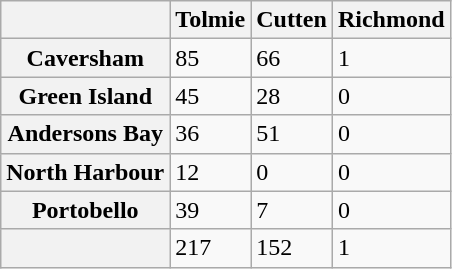<table class="wikitable">
<tr>
<th></th>
<th>Tolmie</th>
<th>Cutten</th>
<th>Richmond</th>
</tr>
<tr>
<th>Caversham</th>
<td>85</td>
<td>66</td>
<td>1</td>
</tr>
<tr>
<th>Green Island</th>
<td>45</td>
<td>28</td>
<td>0</td>
</tr>
<tr>
<th>Andersons Bay</th>
<td>36</td>
<td>51</td>
<td>0</td>
</tr>
<tr>
<th>North Harbour</th>
<td>12</td>
<td>0</td>
<td>0</td>
</tr>
<tr>
<th>Portobello</th>
<td>39</td>
<td>7</td>
<td>0</td>
</tr>
<tr>
<th></th>
<td>217</td>
<td>152</td>
<td>1</td>
</tr>
</table>
